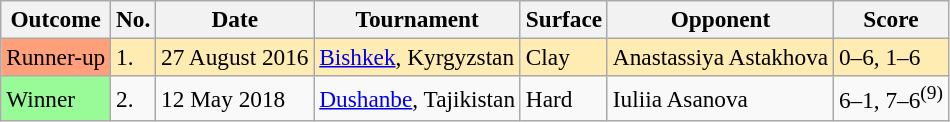<table class="sortable wikitable" style=font-size:97%>
<tr>
<th>Outcome</th>
<th>No.</th>
<th>Date</th>
<th>Tournament</th>
<th>Surface</th>
<th>Opponent</th>
<th class=unsortable>Score</th>
</tr>
<tr bgcolor=#ffecb2>
<td style="background:#ffa07a;">Runner-up</td>
<td>1.</td>
<td>27 August 2016</td>
<td><a href='#'>Bishkek</a>, Kyrgyzstan</td>
<td>Clay</td>
<td> Anastassiya Astakhova</td>
<td>0–6, 1–6</td>
</tr>
<tr>
<td bgcolor="98FB98">Winner</td>
<td>2.</td>
<td>12 May 2018</td>
<td><a href='#'>Dushanbe</a>, Tajikistan</td>
<td>Hard</td>
<td> Iuliia Asanova</td>
<td>6–1, 7–6<sup>(9)</sup></td>
</tr>
</table>
